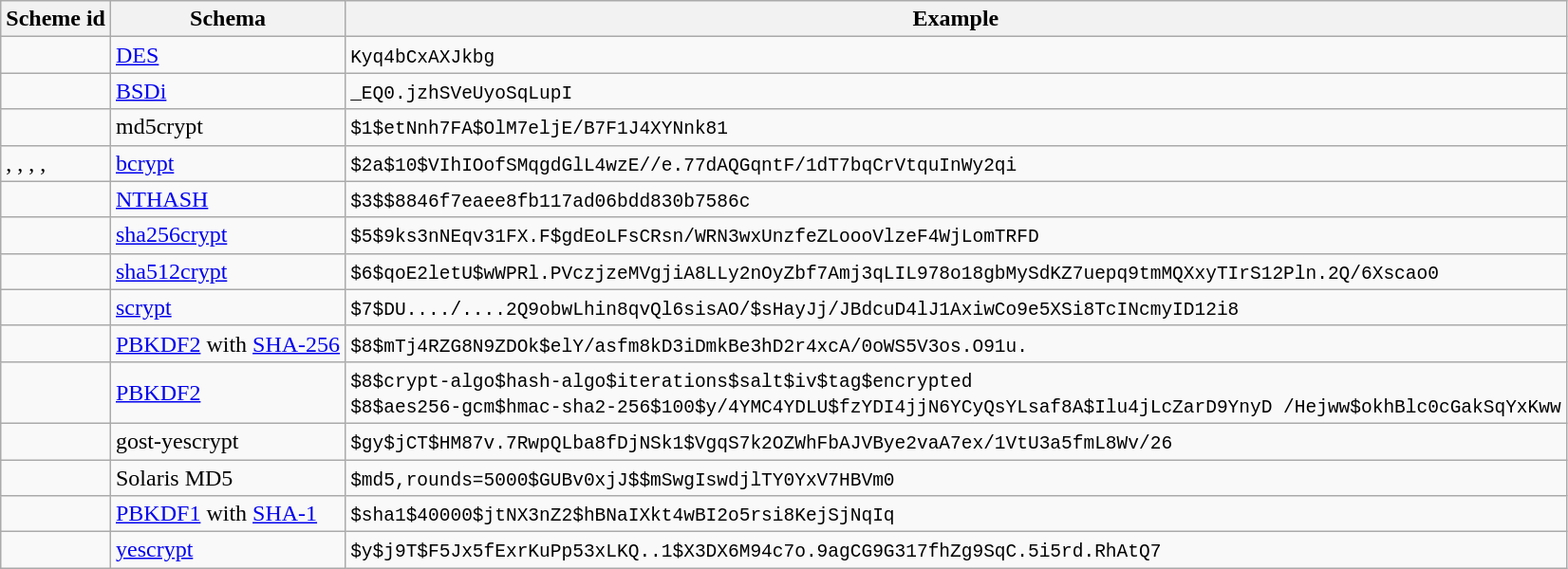<table class="wikitable">
<tr>
<th>Scheme id</th>
<th>Schema</th>
<th>Example</th>
</tr>
<tr>
<td></td>
<td><a href='#'>DES</a></td>
<td><code>Kyq4bCxAXJkbg</code></td>
</tr>
<tr>
<td></td>
<td><a href='#'>BSDi</a></td>
<td><code>_EQ0.jzhSVeUyoSqLupI</code></td>
</tr>
<tr>
<td></td>
<td>md5crypt</td>
<td><code>$1$etNnh7FA$OlM7eljE/B7F1J4XYNnk81</code></td>
</tr>
<tr>
<td>, , , , </td>
<td><a href='#'>bcrypt</a></td>
<td><code>$2a$10$VIhIOofSMqgdGlL4wzE//e.77dAQGqntF/1dT7bqCrVtquInWy2qi</code></td>
</tr>
<tr>
<td></td>
<td><a href='#'>NTHASH</a></td>
<td><code>$3$$8846f7eaee8fb117ad06bdd830b7586c</code></td>
</tr>
<tr>
<td></td>
<td><a href='#'>sha256crypt</a></td>
<td><code>$5$9ks3nNEqv31FX.F$gdEoLFsCRsn/WRN3wxUnzfeZLoooVlzeF4WjLomTRFD</code></td>
</tr>
<tr>
<td></td>
<td><a href='#'>sha512crypt</a></td>
<td><code>$6$qoE2letU$wWPRl.PVczjzeMVgjiA8LLy2nOyZbf7Amj3qLIL978o18gbMySdKZ7uepq9tmMQXxyTIrS12Pln.2Q/6Xscao0</code></td>
</tr>
<tr>
<td></td>
<td><a href='#'>scrypt</a></td>
<td><code>$7$DU..../....2Q9obwLhin8qvQl6sisAO/$sHayJj/JBdcuD4lJ1AxiwCo9e5XSi8TcINcmyID12i8</code></td>
</tr>
<tr>
<td></td>
<td><a href='#'>PBKDF2</a> with <a href='#'>SHA-256</a></td>
<td><code>$8$mTj4RZG8N9ZDOk$elY/asfm8kD3iDmkBe3hD2r4xcA/0oWS5V3os.O91u.</code></td>
</tr>
<tr>
<td></td>
<td><a href='#'>PBKDF2</a></td>
<td><code>$8$crypt-algo$hash-algo$iterations$salt$iv$tag$encrypted</code><br><code>$8$aes256-gcm$hmac-sha2-256$100$y/4YMC4YDLU$fzYDI4jjN6YCyQsYLsaf8A$Ilu4jLcZarD9YnyD /Hejww$okhBlc0cGakSqYxKww</code></td>
</tr>
<tr>
<td></td>
<td>gost-yescrypt</td>
<td><code>$gy$jCT$HM87v.7RwpQLba8fDjNSk1$VgqS7k2OZWhFbAJVBye2vaA7ex/1VtU3a5fmL8Wv/26</code></td>
</tr>
<tr>
<td></td>
<td>Solaris MD5</td>
<td><code>$md5,rounds=5000$GUBv0xjJ$$mSwgIswdjlTY0YxV7HBVm0</code></td>
</tr>
<tr>
<td></td>
<td><a href='#'>PBKDF1</a> with <a href='#'>SHA-1</a></td>
<td><code>$sha1$40000$jtNX3nZ2$hBNaIXkt4wBI2o5rsi8KejSjNqIq</code></td>
</tr>
<tr>
<td></td>
<td><a href='#'>yescrypt</a></td>
<td><code>$y$j9T$F5Jx5fExrKuPp53xLKQ..1$X3DX6M94c7o.9agCG9G317fhZg9SqC.5i5rd.RhAtQ7</code></td>
</tr>
</table>
